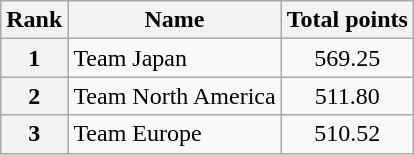<table class="wikitable sortable">
<tr>
<th>Rank</th>
<th>Name</th>
<th>Total points</th>
</tr>
<tr>
<th>1</th>
<td>Team Japan</td>
<td align="center">569.25</td>
</tr>
<tr>
<th>2</th>
<td>Team North America</td>
<td align="center">511.80</td>
</tr>
<tr>
<th>3</th>
<td>Team Europe</td>
<td align="center">510.52</td>
</tr>
</table>
